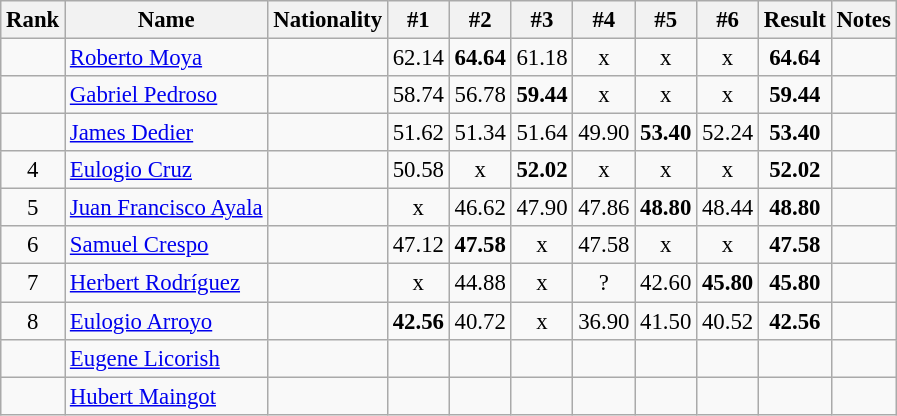<table class="wikitable sortable" style="text-align:center;font-size:95%">
<tr>
<th>Rank</th>
<th>Name</th>
<th>Nationality</th>
<th>#1</th>
<th>#2</th>
<th>#3</th>
<th>#4</th>
<th>#5</th>
<th>#6</th>
<th>Result</th>
<th>Notes</th>
</tr>
<tr>
<td></td>
<td align=left><a href='#'>Roberto Moya</a></td>
<td align=left></td>
<td>62.14</td>
<td><strong>64.64</strong></td>
<td>61.18</td>
<td>x</td>
<td>x</td>
<td>x</td>
<td><strong>64.64</strong></td>
<td></td>
</tr>
<tr>
<td></td>
<td align=left><a href='#'>Gabriel Pedroso</a></td>
<td align=left></td>
<td>58.74</td>
<td>56.78</td>
<td><strong>59.44</strong></td>
<td>x</td>
<td>x</td>
<td>x</td>
<td><strong>59.44</strong></td>
<td></td>
</tr>
<tr>
<td></td>
<td align=left><a href='#'>James Dedier</a></td>
<td align=left></td>
<td>51.62</td>
<td>51.34</td>
<td>51.64</td>
<td>49.90</td>
<td><strong>53.40</strong></td>
<td>52.24</td>
<td><strong>53.40</strong></td>
<td></td>
</tr>
<tr>
<td>4</td>
<td align=left><a href='#'>Eulogio Cruz</a></td>
<td align=left></td>
<td>50.58</td>
<td>x</td>
<td><strong>52.02</strong></td>
<td>x</td>
<td>x</td>
<td>x</td>
<td><strong>52.02</strong></td>
<td></td>
</tr>
<tr>
<td>5</td>
<td align=left><a href='#'>Juan Francisco Ayala</a></td>
<td align=left></td>
<td>x</td>
<td>46.62</td>
<td>47.90</td>
<td>47.86</td>
<td><strong>48.80</strong></td>
<td>48.44</td>
<td><strong>48.80</strong></td>
<td></td>
</tr>
<tr>
<td>6</td>
<td align=left><a href='#'>Samuel Crespo</a></td>
<td align=left></td>
<td>47.12</td>
<td><strong>47.58</strong></td>
<td>x</td>
<td>47.58</td>
<td>x</td>
<td>x</td>
<td><strong>47.58</strong></td>
<td></td>
</tr>
<tr>
<td>7</td>
<td align=left><a href='#'>Herbert Rodríguez</a></td>
<td align=left></td>
<td>x</td>
<td>44.88</td>
<td>x</td>
<td>?</td>
<td>42.60</td>
<td><strong>45.80</strong></td>
<td><strong>45.80</strong></td>
<td></td>
</tr>
<tr>
<td>8</td>
<td align=left><a href='#'>Eulogio Arroyo</a></td>
<td align=left></td>
<td><strong>42.56</strong></td>
<td>40.72</td>
<td>x</td>
<td>36.90</td>
<td>41.50</td>
<td>40.52</td>
<td><strong>42.56</strong></td>
<td></td>
</tr>
<tr>
<td></td>
<td align=left><a href='#'>Eugene Licorish</a></td>
<td align=left></td>
<td></td>
<td></td>
<td></td>
<td></td>
<td></td>
<td></td>
<td><strong></strong></td>
<td></td>
</tr>
<tr>
<td></td>
<td align=left><a href='#'>Hubert Maingot</a></td>
<td align=left></td>
<td></td>
<td></td>
<td></td>
<td></td>
<td></td>
<td></td>
<td><strong></strong></td>
<td></td>
</tr>
</table>
